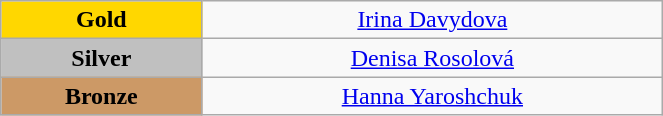<table class="wikitable" style=" text-align:center; " width="35%">
<tr>
<td bgcolor="gold"><strong>Gold</strong></td>
<td><a href='#'>Irina Davydova</a><br><small><em></em></small></td>
</tr>
<tr>
<td bgcolor="silver"><strong>Silver</strong></td>
<td><a href='#'>Denisa Rosolová</a><br><small><em></em></small></td>
</tr>
<tr>
<td bgcolor="CC9966"><strong>Bronze</strong></td>
<td><a href='#'>Hanna Yaroshchuk</a><br><small><em></em></small></td>
</tr>
</table>
